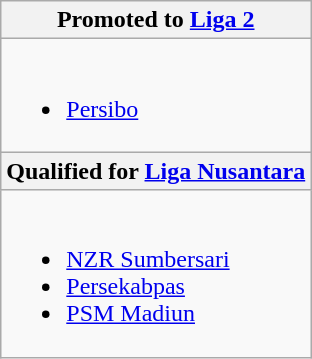<table class="wikitable">
<tr style="vertical-align:top">
<th> Promoted to <a href='#'>Liga 2</a></th>
</tr>
<tr>
<td><br><ul><li><a href='#'>Persibo</a></li></ul></td>
</tr>
<tr>
<th> Qualified for <a href='#'>Liga Nusantara</a></th>
</tr>
<tr>
<td><br><ul><li><a href='#'>NZR Sumbersari</a></li><li><a href='#'>Persekabpas</a></li><li><a href='#'>PSM Madiun</a></li></ul></td>
</tr>
</table>
